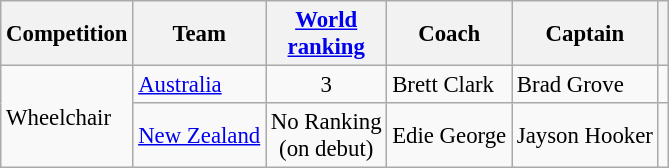<table class="wikitable sortable" style="font-size:95%;">
<tr>
<th>Competition</th>
<th>Team</th>
<th><a href='#'>World<br>ranking</a></th>
<th>Coach</th>
<th>Captain</th>
<th class="unsortable"></th>
</tr>
<tr>
<td rowspan="2">Wheelchair</td>
<td> <a href='#'>Australia</a></td>
<td align="center">3</td>
<td>Brett Clark</td>
<td>Brad Grove</td>
<td align="center"></td>
</tr>
<tr>
<td> <a href='#'>New Zealand</a></td>
<td align="center">No Ranking <br> (on debut)</td>
<td>Edie George</td>
<td>Jayson Hooker</td>
<td align="center"></td>
</tr>
</table>
